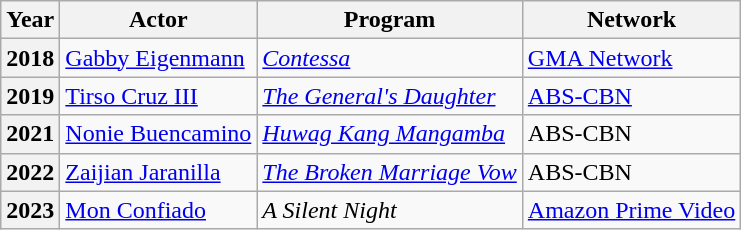<table class="wikitable plainrowheaders">
<tr>
<th>Year</th>
<th>Actor</th>
<th>Program</th>
<th>Network</th>
</tr>
<tr>
<th scope="row">2018</th>
<td><a href='#'>Gabby Eigenmann</a></td>
<td><em><a href='#'>Contessa</a></em></td>
<td><a href='#'>GMA Network</a></td>
</tr>
<tr>
<th scope="row">2019</th>
<td><a href='#'>Tirso Cruz III</a></td>
<td><em><a href='#'>The General's Daughter</a></em></td>
<td><a href='#'>ABS-CBN</a></td>
</tr>
<tr>
<th scope="row">2021</th>
<td><a href='#'>Nonie Buencamino</a></td>
<td><em><a href='#'>Huwag Kang Mangamba</a></em></td>
<td>ABS-CBN</td>
</tr>
<tr>
<th scope="row">2022</th>
<td><a href='#'>Zaijian Jaranilla</a></td>
<td><em><a href='#'>The Broken Marriage Vow</a></em></td>
<td>ABS-CBN</td>
</tr>
<tr>
<th scope="row">2023</th>
<td><a href='#'>Mon Confiado</a></td>
<td><em>A Silent Night</em></td>
<td><a href='#'>Amazon Prime Video</a></td>
</tr>
</table>
